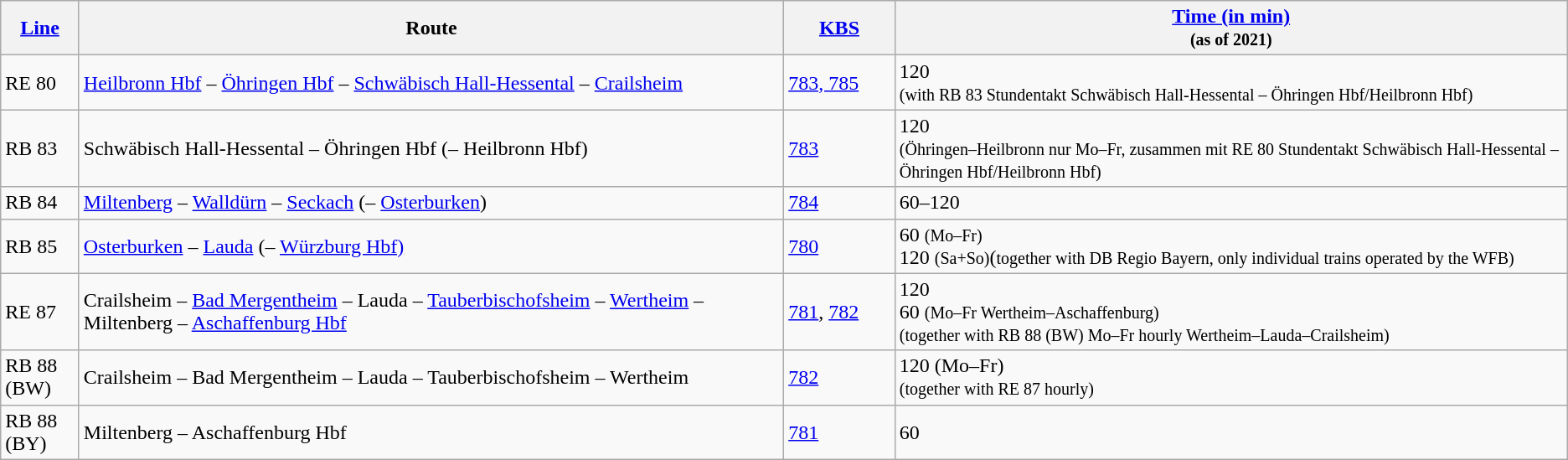<table class="wikitable">
<tr>
<th style="width:55px;"><a href='#'>Line</a></th>
<th>Route</th>
<th style="width:81px;"><a href='#'>KBS</a></th>
<th><a href='#'>Time (in min)</a> <br><small>(as of 2021)</small></th>
</tr>
<tr>
<td>RE 80</td>
<td><a href='#'>Heilbronn Hbf</a> – <a href='#'>Öhringen Hbf</a> – <a href='#'>Schwäbisch Hall-Hessental</a> – <a href='#'>Crailsheim</a></td>
<td><a href='#'>783, 785</a></td>
<td>120 <br> <small>(with RB 83 Stundentakt Schwäbisch Hall-Hessental – Öhringen Hbf/Heilbronn Hbf)</small></td>
</tr>
<tr>
<td>RB 83</td>
<td>Schwäbisch Hall-Hessental – Öhringen Hbf (– Heilbronn Hbf)</td>
<td><a href='#'>783</a></td>
<td>120 <br><small>(Öhringen–Heilbronn nur Mo–Fr, zusammen mit RE 80 Stundentakt Schwäbisch Hall-Hessental – Öhringen Hbf/Heilbronn Hbf)</small></td>
</tr>
<tr>
<td>RB 84</td>
<td><a href='#'>Miltenberg</a> – <a href='#'>Walldürn</a> – <a href='#'>Seckach</a> (– <a href='#'>Osterburken</a>)</td>
<td><a href='#'>784</a></td>
<td>60–120</td>
</tr>
<tr>
<td>RB 85</td>
<td><a href='#'>Osterburken</a> – <a href='#'>Lauda</a> (– <a href='#'>Würzburg Hbf)</a></td>
<td><a href='#'>780</a></td>
<td>60 <small>(Mo–Fr)</small><br>120 <small>(Sa+So)</small>(<small>together with DB Regio Bayern, only individual trains operated by the WFB)</small></td>
</tr>
<tr>
<td>RE 87</td>
<td>Crailsheim – <a href='#'>Bad Mergentheim</a> – Lauda – <a href='#'>Tauberbischofsheim</a> – <a href='#'>Wertheim</a> – Miltenberg – <a href='#'>Aschaffenburg Hbf</a></td>
<td><a href='#'>781</a>, <a href='#'>782</a></td>
<td>120 <br> 60 <small>(Mo–Fr Wertheim–Aschaffenburg)</small><br><small>(together with RB 88 (BW) Mo–Fr hourly Wertheim–Lauda–Crailsheim)</small></td>
</tr>
<tr>
<td>RB 88 (BW)</td>
<td>Crailsheim – Bad Mergentheim – Lauda – Tauberbischofsheim – Wertheim</td>
<td><a href='#'>782</a></td>
<td>120 (Mo–Fr)<br><small>(together with RE 87 hourly)</small></td>
</tr>
<tr>
<td>RB 88 (BY)</td>
<td>Miltenberg – Aschaffenburg Hbf</td>
<td><a href='#'>781</a></td>
<td>60</td>
</tr>
</table>
